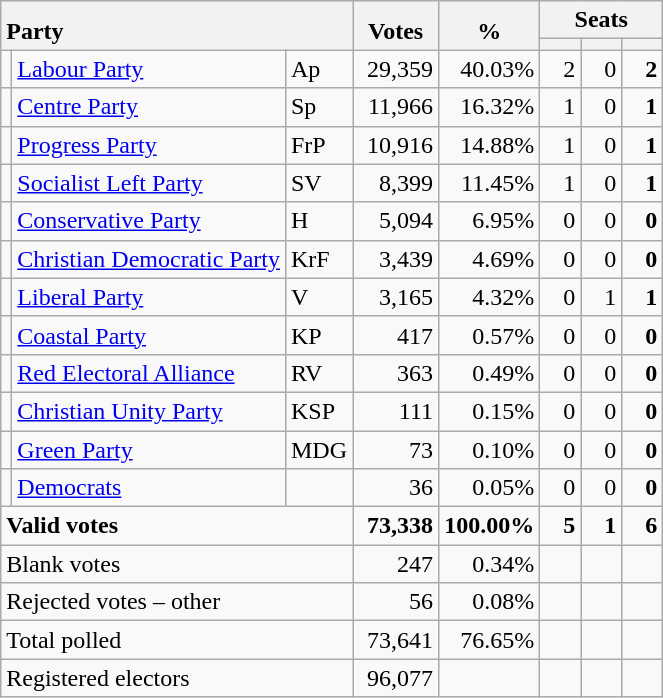<table class="wikitable" border="1" style="text-align:right;">
<tr>
<th style="text-align:left;" valign=bottom rowspan=2 colspan=3>Party</th>
<th align=center valign=bottom rowspan=2 width="50">Votes</th>
<th align=center valign=bottom rowspan=2 width="50">%</th>
<th colspan=3>Seats</th>
</tr>
<tr>
<th align=center valign=bottom width="20"><small></small></th>
<th align=center valign=bottom width="20"><small><a href='#'></a></small></th>
<th align=center valign=bottom width="20"><small></small></th>
</tr>
<tr>
<td></td>
<td align=left><a href='#'>Labour Party</a></td>
<td align=left>Ap</td>
<td>29,359</td>
<td>40.03%</td>
<td>2</td>
<td>0</td>
<td><strong>2</strong></td>
</tr>
<tr>
<td></td>
<td align=left><a href='#'>Centre Party</a></td>
<td align=left>Sp</td>
<td>11,966</td>
<td>16.32%</td>
<td>1</td>
<td>0</td>
<td><strong>1</strong></td>
</tr>
<tr>
<td></td>
<td align=left><a href='#'>Progress Party</a></td>
<td align=left>FrP</td>
<td>10,916</td>
<td>14.88%</td>
<td>1</td>
<td>0</td>
<td><strong>1</strong></td>
</tr>
<tr>
<td></td>
<td align=left><a href='#'>Socialist Left Party</a></td>
<td align=left>SV</td>
<td>8,399</td>
<td>11.45%</td>
<td>1</td>
<td>0</td>
<td><strong>1</strong></td>
</tr>
<tr>
<td></td>
<td align=left><a href='#'>Conservative Party</a></td>
<td align=left>H</td>
<td>5,094</td>
<td>6.95%</td>
<td>0</td>
<td>0</td>
<td><strong>0</strong></td>
</tr>
<tr>
<td></td>
<td align=left><a href='#'>Christian Democratic Party</a></td>
<td align=left>KrF</td>
<td>3,439</td>
<td>4.69%</td>
<td>0</td>
<td>0</td>
<td><strong>0</strong></td>
</tr>
<tr>
<td></td>
<td align=left><a href='#'>Liberal Party</a></td>
<td align=left>V</td>
<td>3,165</td>
<td>4.32%</td>
<td>0</td>
<td>1</td>
<td><strong>1</strong></td>
</tr>
<tr>
<td></td>
<td align=left><a href='#'>Coastal Party</a></td>
<td align=left>KP</td>
<td>417</td>
<td>0.57%</td>
<td>0</td>
<td>0</td>
<td><strong>0</strong></td>
</tr>
<tr>
<td></td>
<td align=left><a href='#'>Red Electoral Alliance</a></td>
<td align=left>RV</td>
<td>363</td>
<td>0.49%</td>
<td>0</td>
<td>0</td>
<td><strong>0</strong></td>
</tr>
<tr>
<td></td>
<td align=left><a href='#'>Christian Unity Party</a></td>
<td align=left>KSP</td>
<td>111</td>
<td>0.15%</td>
<td>0</td>
<td>0</td>
<td><strong>0</strong></td>
</tr>
<tr>
<td></td>
<td align=left><a href='#'>Green Party</a></td>
<td align=left>MDG</td>
<td>73</td>
<td>0.10%</td>
<td>0</td>
<td>0</td>
<td><strong>0</strong></td>
</tr>
<tr>
<td></td>
<td align=left><a href='#'>Democrats</a></td>
<td align=left></td>
<td>36</td>
<td>0.05%</td>
<td>0</td>
<td>0</td>
<td><strong>0</strong></td>
</tr>
<tr style="font-weight:bold">
<td align=left colspan=3>Valid votes</td>
<td>73,338</td>
<td>100.00%</td>
<td>5</td>
<td>1</td>
<td>6</td>
</tr>
<tr>
<td align=left colspan=3>Blank votes</td>
<td>247</td>
<td>0.34%</td>
<td></td>
<td></td>
<td></td>
</tr>
<tr>
<td align=left colspan=3>Rejected votes – other</td>
<td>56</td>
<td>0.08%</td>
<td></td>
<td></td>
<td></td>
</tr>
<tr>
<td align=left colspan=3>Total polled</td>
<td>73,641</td>
<td>76.65%</td>
<td></td>
<td></td>
<td></td>
</tr>
<tr>
<td align=left colspan=3>Registered electors</td>
<td>96,077</td>
<td></td>
<td></td>
<td></td>
<td></td>
</tr>
</table>
